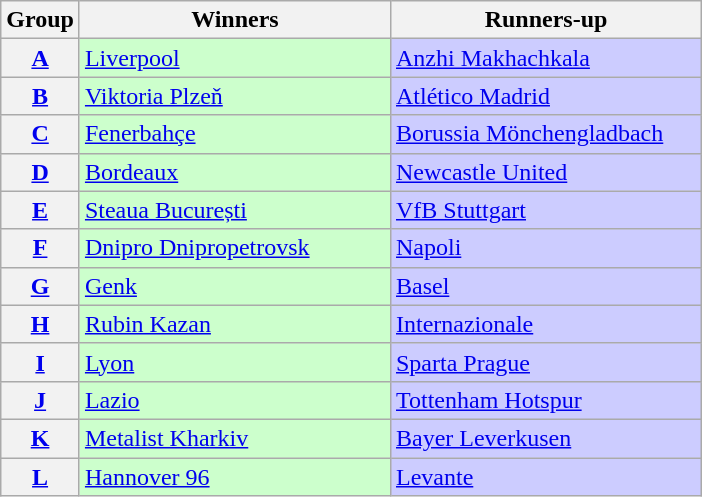<table class="wikitable">
<tr>
<th>Group</th>
<th width=200>Winners</th>
<th width=200>Runners-up</th>
</tr>
<tr>
<th><a href='#'>A</a></th>
<td bgcolor=#ccffcc> <a href='#'>Liverpool</a></td>
<td bgcolor=#ccccff> <a href='#'>Anzhi Makhachkala</a></td>
</tr>
<tr>
<th><a href='#'>B</a></th>
<td bgcolor=#ccffcc> <a href='#'>Viktoria Plzeň</a></td>
<td bgcolor=#ccccff> <a href='#'>Atlético Madrid</a></td>
</tr>
<tr>
<th><a href='#'>C</a></th>
<td bgcolor=#ccffcc> <a href='#'>Fenerbahçe</a></td>
<td bgcolor=#ccccff> <a href='#'>Borussia Mönchengladbach</a></td>
</tr>
<tr>
<th><a href='#'>D</a></th>
<td bgcolor=#ccffcc> <a href='#'>Bordeaux</a></td>
<td bgcolor=#ccccff> <a href='#'>Newcastle United</a></td>
</tr>
<tr>
<th><a href='#'>E</a></th>
<td bgcolor=#ccffcc> <a href='#'>Steaua București</a></td>
<td bgcolor=#ccccff> <a href='#'>VfB Stuttgart</a></td>
</tr>
<tr>
<th><a href='#'>F</a></th>
<td bgcolor=#ccffcc> <a href='#'>Dnipro Dnipropetrovsk</a></td>
<td bgcolor=#ccccff> <a href='#'>Napoli</a></td>
</tr>
<tr>
<th><a href='#'>G</a></th>
<td bgcolor=#ccffcc> <a href='#'>Genk</a></td>
<td bgcolor=#ccccff> <a href='#'>Basel</a></td>
</tr>
<tr>
<th><a href='#'>H</a></th>
<td bgcolor=#ccffcc> <a href='#'>Rubin Kazan</a></td>
<td bgcolor=#ccccff> <a href='#'>Internazionale</a></td>
</tr>
<tr>
<th><a href='#'>I</a></th>
<td bgcolor=#ccffcc> <a href='#'>Lyon</a></td>
<td bgcolor=#ccccff> <a href='#'>Sparta Prague</a></td>
</tr>
<tr>
<th><a href='#'>J</a></th>
<td bgcolor=#ccffcc> <a href='#'>Lazio</a></td>
<td bgcolor=#ccccff> <a href='#'>Tottenham Hotspur</a></td>
</tr>
<tr>
<th><a href='#'>K</a></th>
<td bgcolor=#ccffcc> <a href='#'>Metalist Kharkiv</a></td>
<td bgcolor=#ccccff> <a href='#'>Bayer Leverkusen</a></td>
</tr>
<tr>
<th><a href='#'>L</a></th>
<td bgcolor=#ccffcc> <a href='#'>Hannover 96</a></td>
<td bgcolor=#ccccff> <a href='#'>Levante</a></td>
</tr>
</table>
